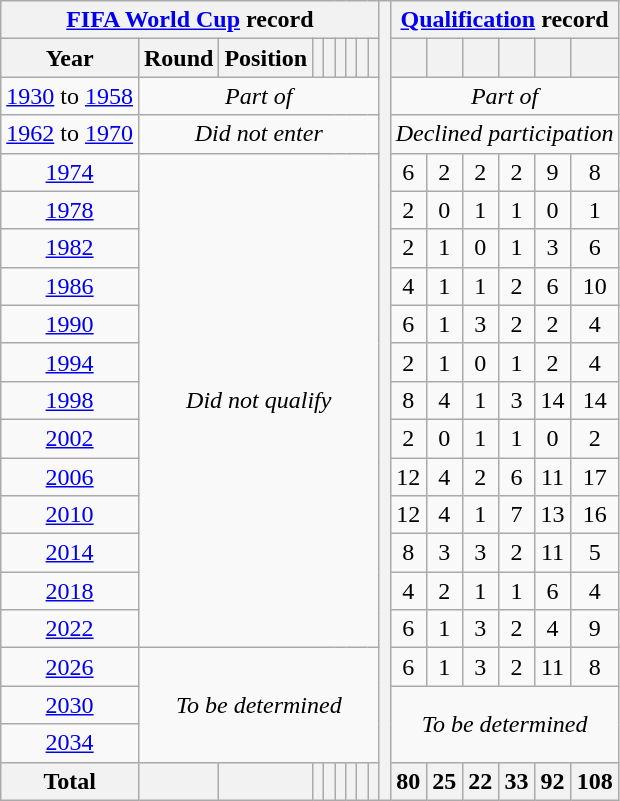<table class="wikitable" style="text-align: center;">
<tr>
<th colspan=9><a href='#'>FIFA World Cup</a> record</th>
<th rowspan=39></th>
<th colspan=7><a href='#'>Qualification</a> record</th>
</tr>
<tr>
<th>Year</th>
<th>Round</th>
<th>Position</th>
<th></th>
<th></th>
<th></th>
<th></th>
<th></th>
<th></th>
<th></th>
<th></th>
<th></th>
<th></th>
<th></th>
<th></th>
</tr>
<tr>
<td><a href='#'>1930</a> to <a href='#'>1958</a></td>
<td colspan=8><em>Part of </em></td>
<td colspan=6><em>Part of </em></td>
</tr>
<tr>
<td><a href='#'>1962</a> to <a href='#'>1970</a></td>
<td colspan=8><em>Did not enter</em></td>
<td colspan=6><em>Declined participation</em></td>
</tr>
<tr>
<td> <a href='#'>1974</a></td>
<td colspan=8 rowspan=13><em>Did not qualify</em></td>
<td>6</td>
<td>2</td>
<td>2</td>
<td>2</td>
<td>9</td>
<td>8</td>
</tr>
<tr>
<td> <a href='#'>1978</a></td>
<td>2</td>
<td>0</td>
<td>1</td>
<td>1</td>
<td>0</td>
<td>1</td>
</tr>
<tr>
<td> <a href='#'>1982</a></td>
<td>2</td>
<td>1</td>
<td>0</td>
<td>1</td>
<td>3</td>
<td>6</td>
</tr>
<tr>
<td> <a href='#'>1986</a></td>
<td>4</td>
<td>1</td>
<td>1</td>
<td>2</td>
<td>6</td>
<td>10</td>
</tr>
<tr>
<td> <a href='#'>1990</a></td>
<td>6</td>
<td>1</td>
<td>3</td>
<td>2</td>
<td>2</td>
<td>4</td>
</tr>
<tr>
<td> <a href='#'>1994</a></td>
<td>2</td>
<td>1</td>
<td>0</td>
<td>1</td>
<td>2</td>
<td>4</td>
</tr>
<tr>
<td> <a href='#'>1998</a></td>
<td>8</td>
<td>4</td>
<td>1</td>
<td>3</td>
<td>14</td>
<td>14</td>
</tr>
<tr>
<td>  <a href='#'>2002</a></td>
<td>2</td>
<td>0</td>
<td>1</td>
<td>1</td>
<td>0</td>
<td>2</td>
</tr>
<tr>
<td> <a href='#'>2006</a></td>
<td>12</td>
<td>4</td>
<td>2</td>
<td>6</td>
<td>11</td>
<td>17</td>
</tr>
<tr>
<td> <a href='#'>2010</a></td>
<td>12</td>
<td>4</td>
<td>1</td>
<td>7</td>
<td>13</td>
<td>16</td>
</tr>
<tr>
<td> <a href='#'>2014</a></td>
<td>8</td>
<td>3</td>
<td>3</td>
<td>2</td>
<td>11</td>
<td>5</td>
</tr>
<tr>
<td> <a href='#'>2018</a></td>
<td>4</td>
<td>2</td>
<td>1</td>
<td>1</td>
<td>6</td>
<td>4</td>
</tr>
<tr>
<td> <a href='#'>2022</a></td>
<td>6</td>
<td>1</td>
<td>3</td>
<td>2</td>
<td>4</td>
<td>9</td>
</tr>
<tr>
<td>   <a href='#'>2026</a></td>
<td colspan="8" rowspan="3"><em>To be determined</em></td>
<td>6</td>
<td>1</td>
<td>3</td>
<td>2</td>
<td>11</td>
<td>8</td>
</tr>
<tr>
<td>   <a href='#'>2030</a></td>
<td colspan="6" rowspan="2"><em>To be determined</em></td>
</tr>
<tr>
<td> <a href='#'>2034</a></td>
</tr>
<tr>
<th>Total</th>
<th></th>
<th></th>
<th></th>
<th></th>
<th></th>
<th></th>
<th></th>
<th></th>
<th>80</th>
<th>25</th>
<th>22</th>
<th>33</th>
<th>92</th>
<th>108</th>
</tr>
</table>
